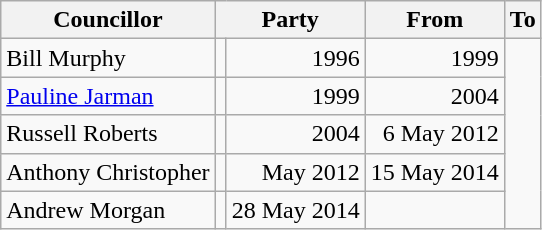<table class=wikitable>
<tr>
<th>Councillor</th>
<th colspan=2>Party</th>
<th>From</th>
<th>To</th>
</tr>
<tr>
<td>Bill Murphy</td>
<td></td>
<td align=right>1996</td>
<td align=right>1999</td>
</tr>
<tr>
<td><a href='#'>Pauline Jarman</a></td>
<td></td>
<td align=right>1999</td>
<td align=right>2004</td>
</tr>
<tr>
<td>Russell Roberts</td>
<td></td>
<td align=right>2004</td>
<td align=right>6 May 2012</td>
</tr>
<tr>
<td>Anthony Christopher</td>
<td></td>
<td align=right>May 2012</td>
<td align=right>15 May 2014</td>
</tr>
<tr>
<td>Andrew Morgan</td>
<td></td>
<td align=right>28 May 2014</td>
<td align=right></td>
</tr>
</table>
